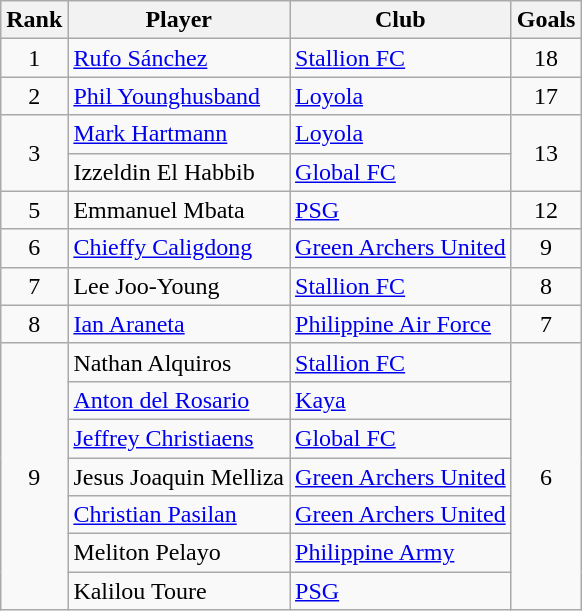<table class="wikitable" style="float:left; margin-right:1em">
<tr>
<th>Rank</th>
<th>Player</th>
<th>Club</th>
<th>Goals</th>
</tr>
<tr>
<td rowspan="1" style="text-align:center;">1</td>
<td> <a href='#'>Rufo Sánchez</a></td>
<td><a href='#'>Stallion FC</a></td>
<td align=center>18</td>
</tr>
<tr>
<td rowspan="1" style="text-align:center;">2</td>
<td> <a href='#'>Phil Younghusband</a></td>
<td><a href='#'>Loyola</a></td>
<td align=center>17</td>
</tr>
<tr>
<td rowspan="2" style="text-align:center;">3</td>
<td> <a href='#'>Mark Hartmann</a></td>
<td><a href='#'>Loyola</a></td>
<td rowspan="2" style="text-align:center;">13</td>
</tr>
<tr>
<td> Izzeldin El Habbib</td>
<td><a href='#'>Global FC</a></td>
</tr>
<tr>
<td rowspan="1" style="text-align:center;">5</td>
<td> Emmanuel Mbata</td>
<td><a href='#'>PSG</a></td>
<td align=center>12</td>
</tr>
<tr>
<td rowspan="1" style="text-align:center;">6</td>
<td> <a href='#'>Chieffy Caligdong</a></td>
<td><a href='#'>Green Archers United</a></td>
<td align=center>9</td>
</tr>
<tr>
<td rowspan="1" style="text-align:center;">7</td>
<td> Lee Joo-Young</td>
<td><a href='#'>Stallion FC</a></td>
<td align=center>8</td>
</tr>
<tr>
<td rowspan="1" style="text-align:center;">8</td>
<td> <a href='#'>Ian Araneta</a></td>
<td><a href='#'>Philippine Air Force</a></td>
<td align=center>7</td>
</tr>
<tr>
<td rowspan="7"  style="text-align:center;">9</td>
<td> Nathan Alquiros</td>
<td><a href='#'>Stallion FC</a></td>
<td rowspan="7"  style="text-align:center;">6</td>
</tr>
<tr>
<td> <a href='#'>Anton del Rosario</a></td>
<td><a href='#'>Kaya</a></td>
</tr>
<tr>
<td> <a href='#'>Jeffrey Christiaens</a></td>
<td><a href='#'>Global FC</a></td>
</tr>
<tr>
<td> Jesus Joaquin Melliza</td>
<td><a href='#'>Green Archers United</a></td>
</tr>
<tr>
<td> <a href='#'>Christian Pasilan</a></td>
<td><a href='#'>Green Archers United</a></td>
</tr>
<tr>
<td> Meliton Pelayo</td>
<td><a href='#'>Philippine Army</a></td>
</tr>
<tr>
<td> Kalilou Toure</td>
<td><a href='#'>PSG</a></td>
</tr>
</table>
